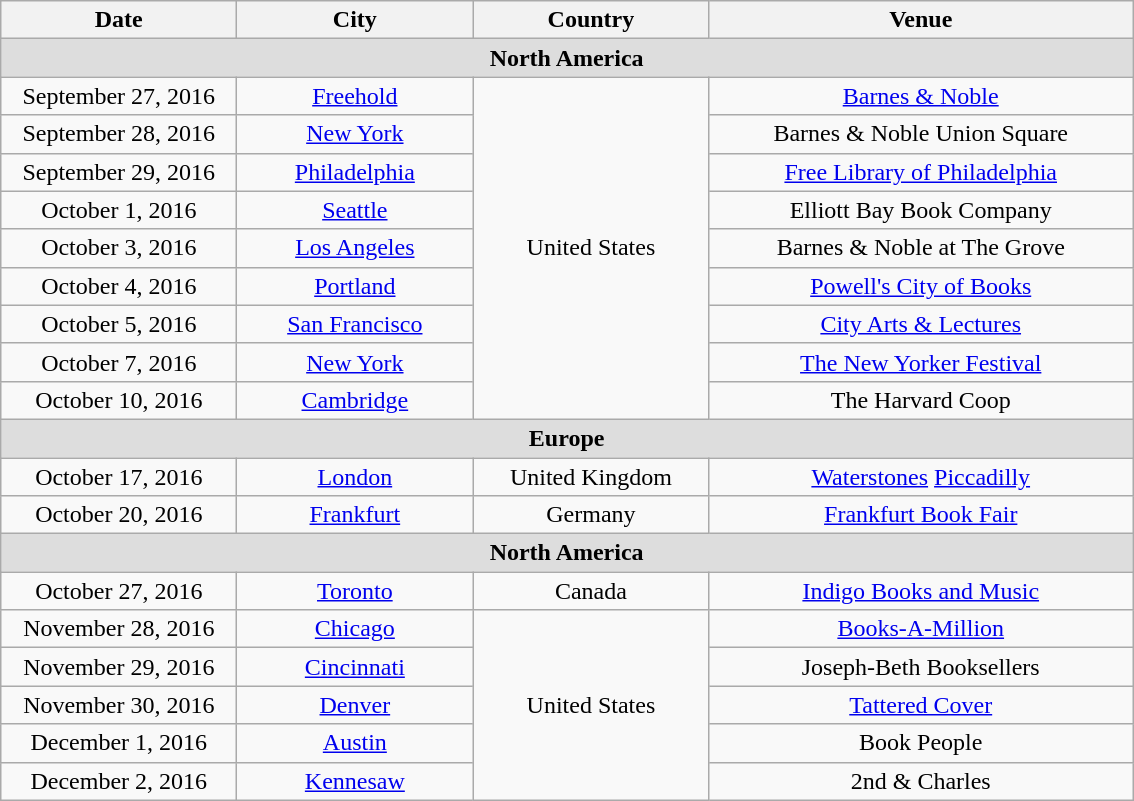<table class="wikitable" style="text-align:center;">
<tr>
<th style="width:150px;">Date</th>
<th style="width:150px;">City</th>
<th style="width:150px;">Country</th>
<th style="width:275px;">Venue</th>
</tr>
<tr style="background:#ddd;">
<td colspan="4"><strong>North America</strong></td>
</tr>
<tr>
<td>September 27, 2016</td>
<td><a href='#'>Freehold</a></td>
<td rowspan="9">United States</td>
<td><a href='#'>Barnes & Noble</a></td>
</tr>
<tr>
<td>September 28, 2016</td>
<td><a href='#'>New York</a></td>
<td>Barnes & Noble Union Square</td>
</tr>
<tr>
<td>September 29, 2016</td>
<td><a href='#'>Philadelphia</a></td>
<td><a href='#'>Free Library of Philadelphia</a></td>
</tr>
<tr>
<td>October 1, 2016</td>
<td><a href='#'>Seattle</a></td>
<td>Elliott Bay Book Company</td>
</tr>
<tr>
<td>October 3, 2016</td>
<td><a href='#'>Los Angeles</a></td>
<td>Barnes & Noble at The Grove</td>
</tr>
<tr>
<td>October 4, 2016</td>
<td><a href='#'>Portland</a></td>
<td><a href='#'>Powell's City of Books</a></td>
</tr>
<tr>
<td>October 5, 2016</td>
<td><a href='#'>San Francisco</a></td>
<td><a href='#'>City Arts & Lectures</a></td>
</tr>
<tr>
<td>October 7, 2016</td>
<td><a href='#'>New York</a></td>
<td><a href='#'>The New Yorker Festival</a></td>
</tr>
<tr>
<td>October 10, 2016</td>
<td><a href='#'>Cambridge</a></td>
<td>The Harvard Coop</td>
</tr>
<tr style="background:#ddd;">
<td colspan="4"><strong>Europe</strong></td>
</tr>
<tr>
<td>October 17, 2016</td>
<td><a href='#'>London</a></td>
<td>United Kingdom</td>
<td><a href='#'>Waterstones</a> <a href='#'>Piccadilly</a></td>
</tr>
<tr>
<td>October 20, 2016</td>
<td><a href='#'>Frankfurt</a></td>
<td>Germany</td>
<td><a href='#'>Frankfurt Book Fair</a></td>
</tr>
<tr style="background:#ddd;">
<td colspan="4"><strong>North America</strong></td>
</tr>
<tr>
<td>October 27, 2016</td>
<td><a href='#'>Toronto</a></td>
<td>Canada</td>
<td><a href='#'>Indigo Books and Music</a></td>
</tr>
<tr>
<td>November 28, 2016</td>
<td><a href='#'>Chicago</a></td>
<td rowspan="5">United States</td>
<td><a href='#'>Books-A-Million</a></td>
</tr>
<tr>
<td>November 29, 2016</td>
<td><a href='#'>Cincinnati</a></td>
<td>Joseph-Beth Booksellers</td>
</tr>
<tr>
<td>November 30, 2016</td>
<td><a href='#'>Denver</a></td>
<td><a href='#'>Tattered Cover</a></td>
</tr>
<tr>
<td>December 1, 2016</td>
<td><a href='#'>Austin</a></td>
<td>Book People</td>
</tr>
<tr>
<td>December 2, 2016</td>
<td><a href='#'>Kennesaw</a></td>
<td>2nd & Charles</td>
</tr>
</table>
